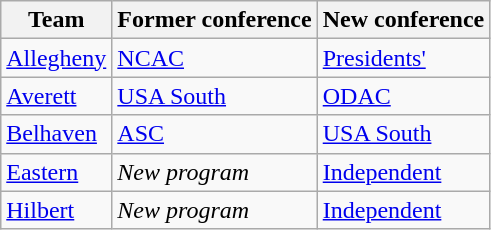<table class="wikitable sortable">
<tr>
<th>Team</th>
<th>Former conference</th>
<th>New conference</th>
</tr>
<tr>
<td><a href='#'>Allegheny</a></td>
<td><a href='#'>NCAC</a></td>
<td><a href='#'>Presidents'</a></td>
</tr>
<tr>
<td><a href='#'>Averett</a></td>
<td><a href='#'>USA South</a></td>
<td><a href='#'>ODAC</a></td>
</tr>
<tr>
<td><a href='#'>Belhaven</a></td>
<td><a href='#'>ASC</a></td>
<td><a href='#'>USA South</a></td>
</tr>
<tr>
<td><a href='#'>Eastern</a></td>
<td><em>New program</em></td>
<td><a href='#'>Independent</a></td>
</tr>
<tr>
<td><a href='#'>Hilbert</a></td>
<td><em>New program</em></td>
<td><a href='#'>Independent</a></td>
</tr>
</table>
